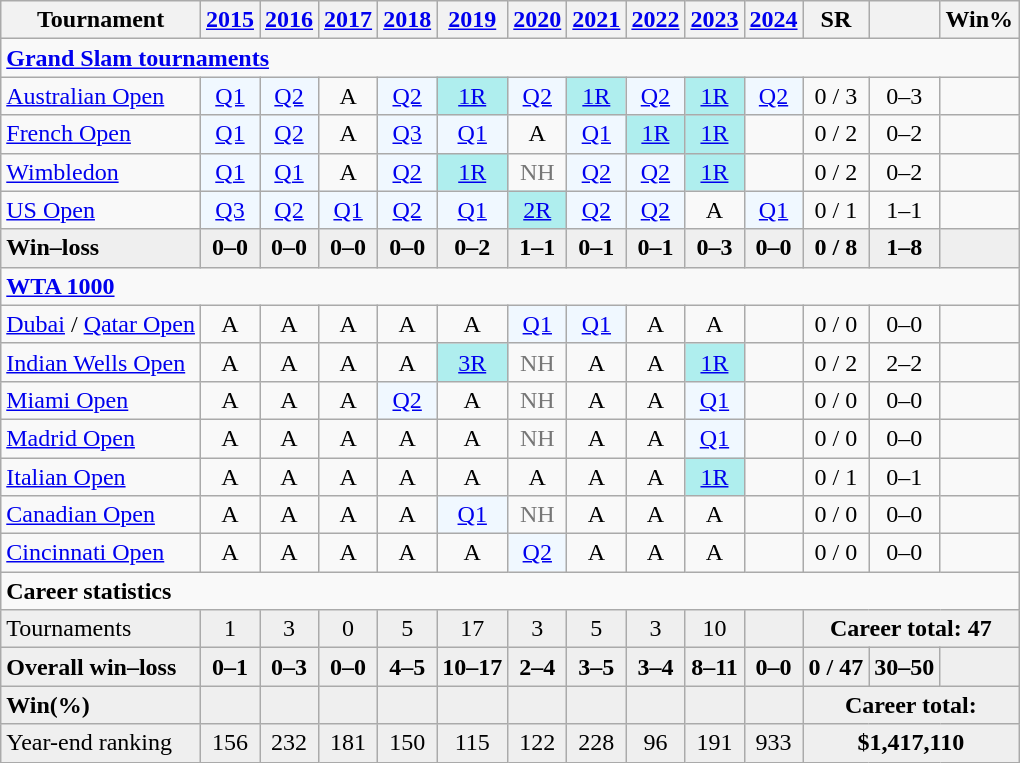<table class=wikitable style=text-align:center>
<tr>
<th>Tournament</th>
<th><a href='#'>2015</a></th>
<th><a href='#'>2016</a></th>
<th><a href='#'>2017</a></th>
<th><a href='#'>2018</a></th>
<th><a href='#'>2019</a></th>
<th><a href='#'>2020</a></th>
<th><a href='#'>2021</a></th>
<th><a href='#'>2022</a></th>
<th><a href='#'>2023</a></th>
<th><a href='#'>2024</a></th>
<th>SR</th>
<th></th>
<th>Win%</th>
</tr>
<tr>
<td colspan=14 align="left"><strong><a href='#'>Grand Slam tournaments</a></strong></td>
</tr>
<tr>
<td align=left><a href='#'>Australian Open</a></td>
<td bgcolor=f0f8ff><a href='#'>Q1</a></td>
<td bgcolor=f0f8ff><a href='#'>Q2</a></td>
<td>A</td>
<td bgcolor=f0f8ff><a href='#'>Q2</a></td>
<td bgcolor=afeeee><a href='#'>1R</a></td>
<td bgcolor=f0f8ff><a href='#'>Q2</a></td>
<td bgcolor=afeeee><a href='#'>1R</a></td>
<td bgcolor=f0f8ff><a href='#'>Q2</a></td>
<td bgcolor=afeeee><a href='#'>1R</a></td>
<td bgcolor=f0f8ff><a href='#'>Q2</a></td>
<td>0 / 3</td>
<td>0–3</td>
<td></td>
</tr>
<tr>
<td align=left><a href='#'>French Open</a></td>
<td bgcolor=f0f8ff><a href='#'>Q1</a></td>
<td bgcolor=f0f8ff><a href='#'>Q2</a></td>
<td>A</td>
<td bgcolor=f0f8ff><a href='#'>Q3</a></td>
<td bgcolor=f0f8ff><a href='#'>Q1</a></td>
<td>A</td>
<td bgcolor=f0f8ff><a href='#'>Q1</a></td>
<td bgcolor=afeeee><a href='#'>1R</a></td>
<td bgcolor=afeeee><a href='#'>1R</a></td>
<td></td>
<td>0 / 2</td>
<td>0–2</td>
<td></td>
</tr>
<tr>
<td align=left><a href='#'>Wimbledon</a></td>
<td bgcolor=f0f8ff><a href='#'>Q1</a></td>
<td bgcolor=f0f8ff><a href='#'>Q1</a></td>
<td>A</td>
<td bgcolor=f0f8ff><a href='#'>Q2</a></td>
<td bgcolor=afeeee><a href='#'>1R</a></td>
<td style=color:#767676>NH</td>
<td bgcolor=f0f8ff><a href='#'>Q2</a></td>
<td bgcolor=f0f8ff><a href='#'>Q2</a></td>
<td bgcolor=afeeee><a href='#'>1R</a></td>
<td></td>
<td>0 / 2</td>
<td>0–2</td>
<td></td>
</tr>
<tr>
<td align=left><a href='#'>US Open</a></td>
<td bgcolor=f0f8ff><a href='#'>Q3</a></td>
<td bgcolor=f0f8ff><a href='#'>Q2</a></td>
<td bgcolor=f0f8ff><a href='#'>Q1</a></td>
<td bgcolor=f0f8ff><a href='#'>Q2</a></td>
<td bgcolor=f0f8ff><a href='#'>Q1</a></td>
<td bgcolor=afeeee><a href='#'>2R</a></td>
<td bgcolor=f0f8ff><a href='#'>Q2</a></td>
<td bgcolor=f0f8ff><a href='#'>Q2</a></td>
<td>A</td>
<td bgcolor=f0f8ff><a href='#'>Q1</a></td>
<td>0 / 1</td>
<td>1–1</td>
<td></td>
</tr>
<tr style=background:#efefef;font-weight:bold>
<td align=left>Win–loss</td>
<td>0–0</td>
<td>0–0</td>
<td>0–0</td>
<td>0–0</td>
<td>0–2</td>
<td>1–1</td>
<td>0–1</td>
<td>0–1</td>
<td>0–3</td>
<td>0–0</td>
<td>0 / 8</td>
<td>1–8</td>
<td></td>
</tr>
<tr>
<td colspan=14 align="left"><strong><a href='#'>WTA 1000</a></strong></td>
</tr>
<tr>
<td align=left><a href='#'>Dubai</a> / <a href='#'>Qatar Open</a></td>
<td>A</td>
<td>A</td>
<td>A</td>
<td>A</td>
<td>A</td>
<td bgcolor=f0f8ff><a href='#'>Q1</a></td>
<td bgcolor=f0f8ff><a href='#'>Q1</a></td>
<td>A</td>
<td>A</td>
<td></td>
<td>0 / 0</td>
<td>0–0</td>
<td></td>
</tr>
<tr>
<td align=left><a href='#'>Indian Wells Open</a></td>
<td>A</td>
<td>A</td>
<td>A</td>
<td>A</td>
<td bgcolor=afeeee><a href='#'>3R</a></td>
<td style=color:#767676>NH</td>
<td>A</td>
<td>A</td>
<td bgcolor=afeeee><a href='#'>1R</a></td>
<td></td>
<td>0 / 2</td>
<td>2–2</td>
<td></td>
</tr>
<tr>
<td align=left><a href='#'>Miami Open</a></td>
<td>A</td>
<td>A</td>
<td>A</td>
<td bgcolor=f0f8ff><a href='#'>Q2</a></td>
<td>A</td>
<td style=color:#767676>NH</td>
<td>A</td>
<td>A</td>
<td bgcolor=f0f8ff><a href='#'>Q1</a></td>
<td></td>
<td>0 / 0</td>
<td>0–0</td>
<td></td>
</tr>
<tr>
<td align=left><a href='#'>Madrid Open</a></td>
<td>A</td>
<td>A</td>
<td>A</td>
<td>A</td>
<td>A</td>
<td style=color:#767676>NH</td>
<td>A</td>
<td>A</td>
<td bgcolor=f0f8ff><a href='#'>Q1</a></td>
<td></td>
<td>0 / 0</td>
<td>0–0</td>
<td></td>
</tr>
<tr>
<td align=left><a href='#'>Italian Open</a></td>
<td>A</td>
<td>A</td>
<td>A</td>
<td>A</td>
<td>A</td>
<td>A</td>
<td>A</td>
<td>A</td>
<td bgcolor=afeeee><a href='#'>1R</a></td>
<td></td>
<td>0 / 1</td>
<td>0–1</td>
<td></td>
</tr>
<tr>
<td align=left><a href='#'>Canadian Open</a></td>
<td>A</td>
<td>A</td>
<td>A</td>
<td>A</td>
<td bgcolor=f0f8ff><a href='#'>Q1</a></td>
<td style=color:#767676>NH</td>
<td>A</td>
<td>A</td>
<td>A</td>
<td></td>
<td>0 / 0</td>
<td>0–0</td>
<td></td>
</tr>
<tr>
<td align=left><a href='#'>Cincinnati Open</a></td>
<td>A</td>
<td>A</td>
<td>A</td>
<td>A</td>
<td>A</td>
<td bgcolor=f0f8ff><a href='#'>Q2</a></td>
<td>A</td>
<td>A</td>
<td>A</td>
<td></td>
<td>0 / 0</td>
<td>0–0</td>
<td></td>
</tr>
<tr>
<td colspan=14 align="left"><strong>Career statistics</strong></td>
</tr>
<tr style=background:#efefef>
<td align=left>Tournaments</td>
<td>1</td>
<td>3</td>
<td>0</td>
<td>5</td>
<td>17</td>
<td>3</td>
<td>5</td>
<td>3</td>
<td>10</td>
<td></td>
<td colspan=3><strong>Career total: 47</strong></td>
</tr>
<tr style=background:#efefef;font-weight:bold>
<td align=left>Overall win–loss</td>
<td>0–1</td>
<td>0–3</td>
<td>0–0</td>
<td>4–5</td>
<td>10–17</td>
<td>2–4</td>
<td>3–5</td>
<td>3–4</td>
<td>8–11</td>
<td>0–0</td>
<td>0 / 47</td>
<td>30–50</td>
<td></td>
</tr>
<tr style=background:#efefef;font-weight:bold>
<td align=left>Win(%)</td>
<td></td>
<td></td>
<td></td>
<td></td>
<td></td>
<td></td>
<td></td>
<td></td>
<td></td>
<td></td>
<td colspan=3>Career total: </td>
</tr>
<tr bgcolor=efefef>
<td align=left>Year-end ranking</td>
<td>156</td>
<td>232</td>
<td>181</td>
<td>150</td>
<td>115</td>
<td>122</td>
<td>228</td>
<td>96</td>
<td>191</td>
<td>933</td>
<td colspan="3"><strong>$1,417,110</strong></td>
</tr>
</table>
